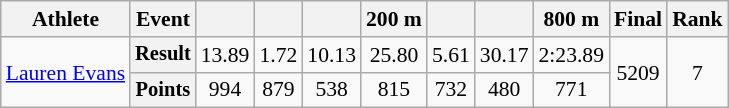<table class="wikitable" style="font-size:90%; text-align:center">
<tr>
<th>Athlete</th>
<th>Event</th>
<th></th>
<th></th>
<th></th>
<th>200 m</th>
<th></th>
<th></th>
<th>800 m</th>
<th>Final</th>
<th>Rank</th>
</tr>
<tr>
<td rowspan="2" style="text-align:left;"><a href='#'>Lauren Evans</a></td>
<th style="font-size:95%">Result</th>
<td>13.89</td>
<td>1.72</td>
<td>10.13</td>
<td>25.80</td>
<td>5.61</td>
<td>30.17</td>
<td>2:23.89</td>
<td rowspan=2>5209</td>
<td rowspan=2>7</td>
</tr>
<tr>
<th style="font-size:95%">Points</th>
<td>994</td>
<td>879</td>
<td>538</td>
<td>815</td>
<td>732</td>
<td>480</td>
<td>771</td>
</tr>
</table>
